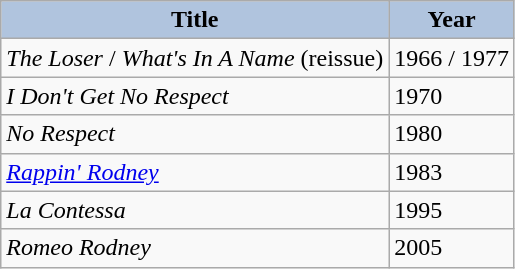<table class="wikitable">
<tr style="text-align:center;">
<th style="background:#B0C4DE;">Title</th>
<th style="background:#B0C4DE;">Year</th>
</tr>
<tr>
<td><em>The Loser</em> / <em>What's In A Name</em> (reissue)</td>
<td>1966 / 1977</td>
</tr>
<tr>
<td><em>I Don't Get No Respect</em></td>
<td>1970</td>
</tr>
<tr>
<td><em>No Respect</em></td>
<td>1980</td>
</tr>
<tr>
<td><em><a href='#'>Rappin' Rodney</a></em></td>
<td>1983</td>
</tr>
<tr>
<td><em>La Contessa</em></td>
<td>1995</td>
</tr>
<tr>
<td><em>Romeo Rodney</em></td>
<td>2005</td>
</tr>
</table>
